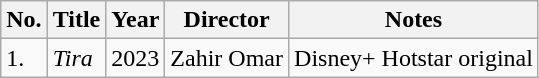<table class="wikitable">
<tr>
<th>No.</th>
<th>Title</th>
<th>Year</th>
<th>Director</th>
<th>Notes</th>
</tr>
<tr>
<td>1.</td>
<td><em>Tira</em></td>
<td>2023</td>
<td>Zahir Omar</td>
<td>Disney+ Hotstar original</td>
</tr>
</table>
